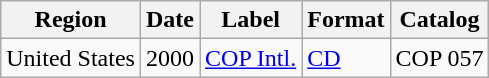<table class="wikitable">
<tr>
<th>Region</th>
<th>Date</th>
<th>Label</th>
<th>Format</th>
<th>Catalog</th>
</tr>
<tr>
<td>United States</td>
<td>2000</td>
<td><a href='#'>COP Intl.</a></td>
<td><a href='#'>CD</a></td>
<td>COP 057</td>
</tr>
</table>
